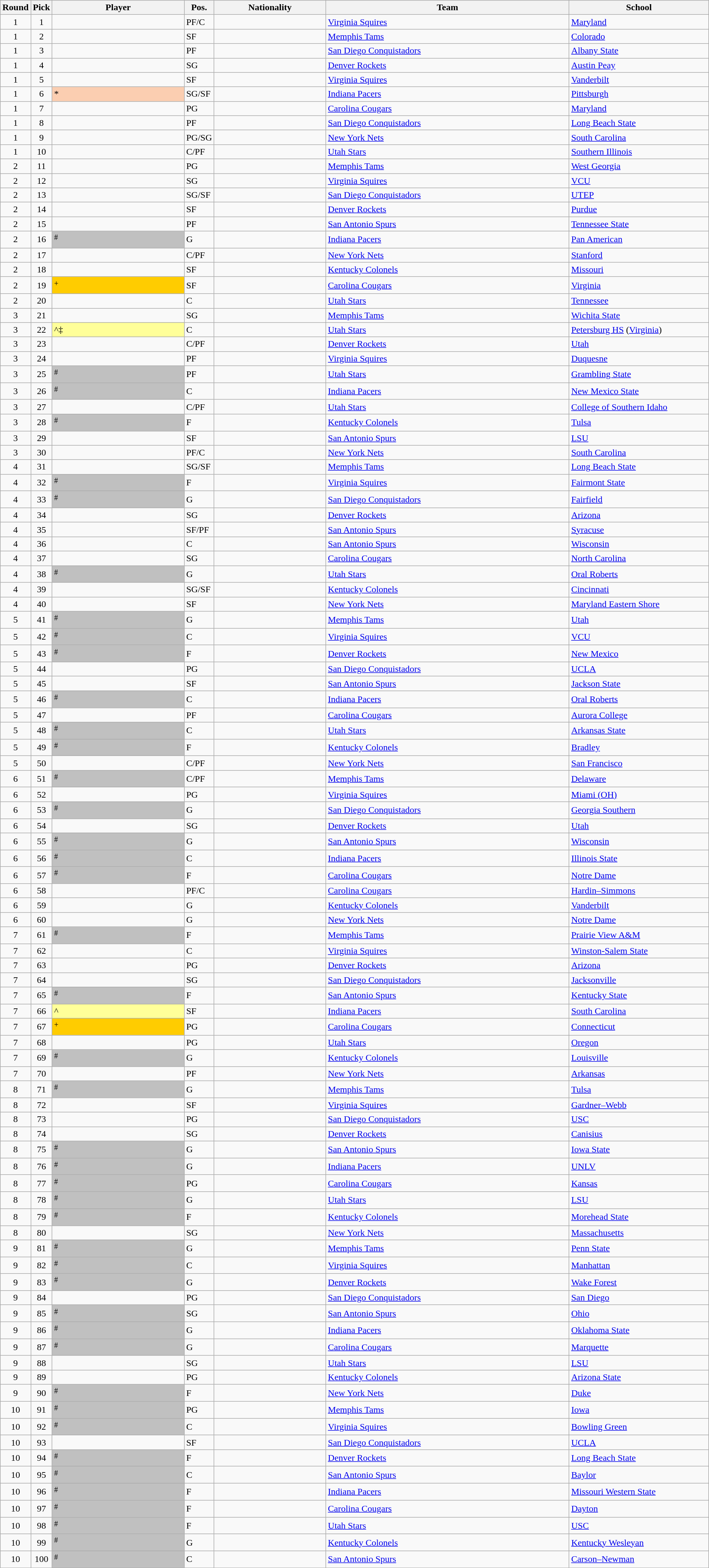<table class="wikitable sortable">
<tr>
<th width="1%">Round</th>
<th width="1%">Pick</th>
<th width="19%">Player</th>
<th width="1%">Pos.</th>
<th width="16%">Nationality</th>
<th width="35%">Team</th>
<th width="20%">School</th>
</tr>
<tr>
<td align=center>1</td>
<td align=center>1</td>
<td></td>
<td>PF/C</td>
<td></td>
<td><a href='#'>Virginia Squires</a></td>
<td><a href='#'>Maryland</a> </td>
</tr>
<tr>
<td align=center>1</td>
<td align=center>2</td>
<td></td>
<td>SF</td>
<td></td>
<td><a href='#'>Memphis Tams</a></td>
<td><a href='#'>Colorado</a> </td>
</tr>
<tr>
<td align=center>1</td>
<td align=center>3</td>
<td></td>
<td>PF</td>
<td></td>
<td><a href='#'>San Diego Conquistadors</a></td>
<td><a href='#'>Albany State</a> </td>
</tr>
<tr>
<td align=center>1</td>
<td align=center>4</td>
<td></td>
<td>SG</td>
<td></td>
<td><a href='#'>Denver Rockets</a></td>
<td><a href='#'>Austin Peay</a> </td>
</tr>
<tr>
<td align=center>1</td>
<td align=center>5</td>
<td></td>
<td>SF</td>
<td></td>
<td><a href='#'>Virginia Squires</a> </td>
<td><a href='#'>Vanderbilt</a> </td>
</tr>
<tr>
<td align=center>1</td>
<td align=center>6</td>
<td bgcolor="FBCEB1">*</td>
<td>SG/SF</td>
<td></td>
<td><a href='#'>Indiana Pacers</a></td>
<td><a href='#'>Pittsburgh</a> </td>
</tr>
<tr>
<td align=center>1</td>
<td align=center>7</td>
<td></td>
<td>PG</td>
<td></td>
<td><a href='#'>Carolina Cougars</a></td>
<td><a href='#'>Maryland</a> </td>
</tr>
<tr>
<td align=center>1</td>
<td align=center>8</td>
<td></td>
<td>PF</td>
<td></td>
<td><a href='#'>San Diego Conquistadors</a> </td>
<td><a href='#'>Long Beach State</a> </td>
</tr>
<tr>
<td align=center>1</td>
<td align=center>9</td>
<td></td>
<td>PG/SG</td>
<td></td>
<td><a href='#'>New York Nets</a></td>
<td><a href='#'>South Carolina</a> </td>
</tr>
<tr>
<td align=center>1</td>
<td align=center>10</td>
<td></td>
<td>C/PF</td>
<td></td>
<td><a href='#'>Utah Stars</a></td>
<td><a href='#'>Southern Illinois</a> </td>
</tr>
<tr>
<td align=center>2</td>
<td align=center>11</td>
<td></td>
<td>PG</td>
<td></td>
<td><a href='#'>Memphis Tams</a></td>
<td><a href='#'>West Georgia</a> </td>
</tr>
<tr>
<td align=center>2</td>
<td align=center>12</td>
<td></td>
<td>SG</td>
<td></td>
<td><a href='#'>Virginia Squires</a></td>
<td><a href='#'>VCU</a> </td>
</tr>
<tr>
<td align=center>2</td>
<td align=center>13</td>
<td></td>
<td>SG/SF</td>
<td></td>
<td><a href='#'>San Diego Conquistadors</a></td>
<td><a href='#'>UTEP</a> </td>
</tr>
<tr>
<td align=center>2</td>
<td align=center>14</td>
<td></td>
<td>SF</td>
<td></td>
<td><a href='#'>Denver Rockets</a></td>
<td><a href='#'>Purdue</a> </td>
</tr>
<tr>
<td align=center>2</td>
<td align=center>15</td>
<td></td>
<td>PF</td>
<td></td>
<td><a href='#'>San Antonio Spurs</a></td>
<td><a href='#'>Tennessee State</a> </td>
</tr>
<tr>
<td align=center>2</td>
<td align=center>16</td>
<td bgcolor="C0C0C0"><sup>#</sup></td>
<td>G</td>
<td></td>
<td><a href='#'>Indiana Pacers</a></td>
<td><a href='#'>Pan American</a> </td>
</tr>
<tr>
<td align=center>2</td>
<td align=center>17</td>
<td></td>
<td>C/PF</td>
<td></td>
<td><a href='#'>New York Nets</a> </td>
<td><a href='#'>Stanford</a> </td>
</tr>
<tr>
<td align=center>2</td>
<td align=center>18</td>
<td></td>
<td>SF</td>
<td></td>
<td><a href='#'>Kentucky Colonels</a></td>
<td><a href='#'>Missouri</a> </td>
</tr>
<tr>
<td align=center>2</td>
<td align=center>19</td>
<td bgcolor="FFCC00"><sup>+</sup></td>
<td>SF</td>
<td></td>
<td><a href='#'>Carolina Cougars</a> </td>
<td><a href='#'>Virginia</a> </td>
</tr>
<tr>
<td align=center>2</td>
<td align=center>20</td>
<td></td>
<td>C</td>
<td></td>
<td><a href='#'>Utah Stars</a></td>
<td><a href='#'>Tennessee</a> </td>
</tr>
<tr>
<td align=center>3</td>
<td align=center>21</td>
<td></td>
<td>SG</td>
<td></td>
<td><a href='#'>Memphis Tams</a></td>
<td><a href='#'>Wichita State</a> </td>
</tr>
<tr>
<td align=center>3</td>
<td align=center>22</td>
<td bgcolor="FFFF99">^‡</td>
<td>C</td>
<td></td>
<td><a href='#'>Utah Stars</a> </td>
<td><a href='#'>Petersburg HS</a> (<a href='#'>Virginia</a>) </td>
</tr>
<tr>
<td align=center>3</td>
<td align=center>23</td>
<td></td>
<td>C/PF</td>
<td></td>
<td><a href='#'>Denver Rockets</a></td>
<td><a href='#'>Utah</a> </td>
</tr>
<tr>
<td align=center>3</td>
<td align=center>24</td>
<td></td>
<td>PF</td>
<td></td>
<td><a href='#'>Virginia Squires</a> </td>
<td><a href='#'>Duquesne</a> </td>
</tr>
<tr>
<td align=center>3</td>
<td align=center>25</td>
<td bgcolor="C0C0C0"><sup>#</sup></td>
<td>PF</td>
<td></td>
<td><a href='#'>Utah Stars</a> </td>
<td><a href='#'>Grambling State</a> </td>
</tr>
<tr>
<td align=center>3</td>
<td align=center>26</td>
<td bgcolor="C0C0C0"><sup>#</sup></td>
<td>C</td>
<td></td>
<td><a href='#'>Indiana Pacers</a></td>
<td><a href='#'>New Mexico State</a> </td>
</tr>
<tr>
<td align=center>3</td>
<td align=center>27</td>
<td></td>
<td>C/PF</td>
<td></td>
<td><a href='#'>Utah Stars</a> </td>
<td><a href='#'>College of Southern Idaho</a> </td>
</tr>
<tr>
<td align=center>3</td>
<td align=center>28</td>
<td bgcolor="C0C0C0"><sup>#</sup></td>
<td>F</td>
<td></td>
<td><a href='#'>Kentucky Colonels</a> </td>
<td><a href='#'>Tulsa</a> </td>
</tr>
<tr>
<td align=center>3</td>
<td align=center>29</td>
<td></td>
<td>SF</td>
<td></td>
<td><a href='#'>San Antonio Spurs</a> </td>
<td><a href='#'>LSU</a> </td>
</tr>
<tr>
<td align=center>3</td>
<td align=center>30</td>
<td></td>
<td>PF/C</td>
<td></td>
<td><a href='#'>New York Nets</a></td>
<td><a href='#'>South Carolina</a> </td>
</tr>
<tr>
<td align=center>4</td>
<td align=center>31</td>
<td></td>
<td>SG/SF</td>
<td></td>
<td><a href='#'>Memphis Tams</a></td>
<td><a href='#'>Long Beach State</a> </td>
</tr>
<tr>
<td align=center>4</td>
<td align=center>32</td>
<td bgcolor="C0C0C0"><sup>#</sup></td>
<td>F</td>
<td></td>
<td><a href='#'>Virginia Squires</a></td>
<td><a href='#'>Fairmont State</a> </td>
</tr>
<tr>
<td align=center>4</td>
<td align=center>33</td>
<td bgcolor="C0C0C0"><sup>#</sup></td>
<td>G</td>
<td></td>
<td><a href='#'>San Diego Conquistadors</a></td>
<td><a href='#'>Fairfield</a> </td>
</tr>
<tr>
<td align=center>4</td>
<td align=center>34</td>
<td></td>
<td>SG</td>
<td></td>
<td><a href='#'>Denver Rockets</a></td>
<td><a href='#'>Arizona</a> </td>
</tr>
<tr>
<td align=center>4</td>
<td align=center>35</td>
<td></td>
<td>SF/PF</td>
<td></td>
<td><a href='#'>San Antonio Spurs</a></td>
<td><a href='#'>Syracuse</a> </td>
</tr>
<tr>
<td align=center>4</td>
<td align=center>36</td>
<td></td>
<td>C</td>
<td></td>
<td><a href='#'>San Antonio Spurs</a> </td>
<td><a href='#'>Wisconsin</a> </td>
</tr>
<tr>
<td align=center>4</td>
<td align=center>37</td>
<td></td>
<td>SG</td>
<td></td>
<td><a href='#'>Carolina Cougars</a></td>
<td><a href='#'>North Carolina</a> </td>
</tr>
<tr>
<td align=center>4</td>
<td align=center>38</td>
<td bgcolor="C0C0C0"><sup>#</sup></td>
<td>G</td>
<td></td>
<td><a href='#'>Utah Stars</a></td>
<td><a href='#'>Oral Roberts</a> </td>
</tr>
<tr>
<td align=center>4</td>
<td align=center>39</td>
<td></td>
<td>SG/SF</td>
<td></td>
<td><a href='#'>Kentucky Colonels</a></td>
<td><a href='#'>Cincinnati</a> </td>
</tr>
<tr>
<td align=center>4</td>
<td align=center>40</td>
<td></td>
<td>SF</td>
<td></td>
<td><a href='#'>New York Nets</a></td>
<td><a href='#'>Maryland Eastern Shore</a> </td>
</tr>
<tr>
<td align=center>5</td>
<td align=center>41</td>
<td bgcolor="C0C0C0"><sup>#</sup></td>
<td>G</td>
<td></td>
<td><a href='#'>Memphis Tams</a></td>
<td><a href='#'>Utah</a> </td>
</tr>
<tr>
<td align=center>5</td>
<td align=center>42</td>
<td bgcolor="C0C0C0"><sup>#</sup></td>
<td>C</td>
<td></td>
<td><a href='#'>Virginia Squires</a></td>
<td><a href='#'>VCU</a> </td>
</tr>
<tr>
<td align=center>5</td>
<td align=center>43</td>
<td bgcolor="#C0C0C0"><sup>#</sup></td>
<td>F</td>
<td></td>
<td><a href='#'>Denver Rockets</a></td>
<td><a href='#'>New Mexico</a> </td>
</tr>
<tr>
<td align=center>5</td>
<td align=center>44</td>
<td></td>
<td>PG</td>
<td></td>
<td><a href='#'>San Diego Conquistadors</a></td>
<td><a href='#'>UCLA</a> </td>
</tr>
<tr>
<td align=center>5</td>
<td align=center>45</td>
<td></td>
<td>SF</td>
<td></td>
<td><a href='#'>San Antonio Spurs</a></td>
<td><a href='#'>Jackson State</a> </td>
</tr>
<tr>
<td align=center>5</td>
<td align=center>46</td>
<td bgcolor="C0C0C0"><sup>#</sup></td>
<td>C</td>
<td></td>
<td><a href='#'>Indiana Pacers</a></td>
<td><a href='#'>Oral Roberts</a> </td>
</tr>
<tr>
<td align=center>5</td>
<td align=center>47</td>
<td></td>
<td>PF</td>
<td></td>
<td><a href='#'>Carolina Cougars</a></td>
<td><a href='#'>Aurora College</a> </td>
</tr>
<tr>
<td align=center>5</td>
<td align=center>48</td>
<td bgcolor="C0C0C0"><sup>#</sup></td>
<td>C</td>
<td></td>
<td><a href='#'>Utah Stars</a></td>
<td><a href='#'>Arkansas State</a> </td>
</tr>
<tr>
<td align=center>5</td>
<td align=center>49</td>
<td bgcolor="C0C0C0"><sup>#</sup></td>
<td>F</td>
<td></td>
<td><a href='#'>Kentucky Colonels</a></td>
<td><a href='#'>Bradley</a> </td>
</tr>
<tr>
<td align=center>5</td>
<td align=center>50</td>
<td></td>
<td>C/PF</td>
<td></td>
<td><a href='#'>New York Nets</a></td>
<td><a href='#'>San Francisco</a> </td>
</tr>
<tr>
<td align=center>6</td>
<td align=center>51</td>
<td bgcolor="C0C0C0"><sup>#</sup></td>
<td>C/PF</td>
<td></td>
<td><a href='#'>Memphis Tams</a></td>
<td><a href='#'>Delaware</a> </td>
</tr>
<tr>
<td align=center>6</td>
<td align=center>52</td>
<td></td>
<td>PG</td>
<td></td>
<td><a href='#'>Virginia Squires</a></td>
<td><a href='#'>Miami (OH)</a> </td>
</tr>
<tr>
<td align=center>6</td>
<td align=center>53</td>
<td bgcolor="C0C0C0"><sup>#</sup></td>
<td>G</td>
<td></td>
<td><a href='#'>San Diego Conquistadors</a></td>
<td><a href='#'>Georgia Southern</a> </td>
</tr>
<tr>
<td align=center>6</td>
<td align=center>54</td>
<td></td>
<td>SG</td>
<td></td>
<td><a href='#'>Denver Rockets</a></td>
<td><a href='#'>Utah</a> </td>
</tr>
<tr>
<td align=center>6</td>
<td align=center>55</td>
<td bgcolor="C0C0C0"><sup>#</sup></td>
<td>G</td>
<td></td>
<td><a href='#'>San Antonio Spurs</a></td>
<td><a href='#'>Wisconsin</a> </td>
</tr>
<tr>
<td align=center>6</td>
<td align=center>56</td>
<td bgcolor="C0C0C0"><sup>#</sup></td>
<td>C</td>
<td></td>
<td><a href='#'>Indiana Pacers</a></td>
<td><a href='#'>Illinois State</a> </td>
</tr>
<tr>
<td align=center>6</td>
<td align=center>57</td>
<td bgcolor="C0C0C0"><sup>#</sup></td>
<td>F</td>
<td></td>
<td><a href='#'>Carolina Cougars</a></td>
<td><a href='#'>Notre Dame</a> </td>
</tr>
<tr>
<td align=center>6</td>
<td align=center>58</td>
<td></td>
<td>PF/C</td>
<td></td>
<td><a href='#'>Carolina Cougars</a> </td>
<td><a href='#'>Hardin–Simmons</a> </td>
</tr>
<tr>
<td align=center>6</td>
<td align=center>59</td>
<td></td>
<td>G</td>
<td></td>
<td><a href='#'>Kentucky Colonels</a></td>
<td><a href='#'>Vanderbilt</a> </td>
</tr>
<tr>
<td align=center>6</td>
<td align=center>60</td>
<td></td>
<td>G</td>
<td></td>
<td><a href='#'>New York Nets</a></td>
<td><a href='#'>Notre Dame</a> </td>
</tr>
<tr>
<td align=center>7</td>
<td align=center>61</td>
<td bgcolor="C0C0C0"><sup>#</sup></td>
<td>F</td>
<td></td>
<td><a href='#'>Memphis Tams</a></td>
<td><a href='#'>Prairie View A&M</a> </td>
</tr>
<tr>
<td align=center>7</td>
<td align=center>62</td>
<td></td>
<td>C</td>
<td><br></td>
<td><a href='#'>Virginia Squires</a></td>
<td><a href='#'>Winston-Salem State</a> </td>
</tr>
<tr>
<td align=center>7</td>
<td align=center>63</td>
<td></td>
<td>PG</td>
<td></td>
<td><a href='#'>Denver Rockets</a></td>
<td><a href='#'>Arizona</a> </td>
</tr>
<tr>
<td align=center>7</td>
<td align=center>64</td>
<td></td>
<td>SG</td>
<td></td>
<td><a href='#'>San Diego Conquistadors</a></td>
<td><a href='#'>Jacksonville</a> </td>
</tr>
<tr>
<td align=center>7</td>
<td align=center>65</td>
<td bgcolor="C0C0C0"><sup>#</sup></td>
<td>F</td>
<td></td>
<td><a href='#'>San Antonio Spurs</a></td>
<td><a href='#'>Kentucky State</a> </td>
</tr>
<tr>
<td align=center>7</td>
<td align=center>66</td>
<td bgcolor="FFFF99">^</td>
<td>SF</td>
<td></td>
<td><a href='#'>Indiana Pacers</a></td>
<td><a href='#'>South Carolina</a> </td>
</tr>
<tr>
<td align=center>7</td>
<td align=center>67</td>
<td bgcolor="FFCC00"><sup>+</sup></td>
<td>PG</td>
<td></td>
<td><a href='#'>Carolina Cougars</a></td>
<td><a href='#'>Connecticut</a> </td>
</tr>
<tr>
<td align=center>7</td>
<td align=center>68</td>
<td></td>
<td>PG</td>
<td></td>
<td><a href='#'>Utah Stars</a></td>
<td><a href='#'>Oregon</a> </td>
</tr>
<tr>
<td align=center>7</td>
<td align=center>69</td>
<td bgcolor="C0C0C0"><sup>#</sup></td>
<td>G</td>
<td></td>
<td><a href='#'>Kentucky Colonels</a></td>
<td><a href='#'>Louisville</a> </td>
</tr>
<tr>
<td align=center>7</td>
<td align=center>70</td>
<td></td>
<td>PF</td>
<td></td>
<td><a href='#'>New York Nets</a></td>
<td><a href='#'>Arkansas</a> </td>
</tr>
<tr>
<td align=center>8</td>
<td align=center>71</td>
<td bgcolor="C0C0C0"><sup>#</sup></td>
<td>G</td>
<td></td>
<td><a href='#'>Memphis Tams</a></td>
<td><a href='#'>Tulsa</a> </td>
</tr>
<tr>
<td align=center>8</td>
<td align=center>72</td>
<td></td>
<td>SF</td>
<td></td>
<td><a href='#'>Virginia Squires</a></td>
<td><a href='#'>Gardner–Webb</a> </td>
</tr>
<tr>
<td align=center>8</td>
<td align=center>73</td>
<td></td>
<td>PG</td>
<td></td>
<td><a href='#'>San Diego Conquistadors</a></td>
<td><a href='#'>USC</a> </td>
</tr>
<tr>
<td align=center>8</td>
<td align=center>74</td>
<td></td>
<td>SG</td>
<td></td>
<td><a href='#'>Denver Rockets</a></td>
<td><a href='#'>Canisius</a> </td>
</tr>
<tr>
<td align=center>8</td>
<td align=center>75</td>
<td bgcolor="C0C0C0"><sup>#</sup></td>
<td>G</td>
<td></td>
<td><a href='#'>San Antonio Spurs</a></td>
<td><a href='#'>Iowa State</a> </td>
</tr>
<tr>
<td align=center>8</td>
<td align=center>76</td>
<td bgcolor="C0C0C0"><sup>#</sup></td>
<td>G</td>
<td></td>
<td><a href='#'>Indiana Pacers</a></td>
<td><a href='#'>UNLV</a> </td>
</tr>
<tr>
<td align=center>8</td>
<td align=center>77</td>
<td bgcolor="C0C0C0"><sup>#</sup></td>
<td>PG</td>
<td></td>
<td><a href='#'>Carolina Cougars</a></td>
<td><a href='#'>Kansas</a> </td>
</tr>
<tr>
<td align=center>8</td>
<td align=center>78</td>
<td bgcolor="C0C0C0"><sup>#</sup></td>
<td>G</td>
<td></td>
<td><a href='#'>Utah Stars</a></td>
<td><a href='#'>LSU</a> </td>
</tr>
<tr>
<td align=center>8</td>
<td align=center>79</td>
<td bgcolor="C0C0C0"><sup>#</sup></td>
<td>F</td>
<td></td>
<td><a href='#'>Kentucky Colonels</a></td>
<td><a href='#'>Morehead State</a> </td>
</tr>
<tr>
<td align=center>8</td>
<td align=center>80</td>
<td></td>
<td>SG</td>
<td></td>
<td><a href='#'>New York Nets</a></td>
<td><a href='#'>Massachusetts</a> </td>
</tr>
<tr>
<td align=center>9</td>
<td align=center>81</td>
<td bgcolor="C0C0C0"><sup>#</sup></td>
<td>G</td>
<td></td>
<td><a href='#'>Memphis Tams</a></td>
<td><a href='#'>Penn State</a> </td>
</tr>
<tr>
<td align=center>9</td>
<td align=center>82</td>
<td bgcolor="C0C0C0"><sup>#</sup></td>
<td>C</td>
<td></td>
<td><a href='#'>Virginia Squires</a></td>
<td><a href='#'>Manhattan</a> </td>
</tr>
<tr>
<td align=center>9</td>
<td align=center>83</td>
<td bgcolor="C0C0C0"><sup>#</sup></td>
<td>G</td>
<td></td>
<td><a href='#'>Denver Rockets</a></td>
<td><a href='#'>Wake Forest</a> </td>
</tr>
<tr>
<td align=center>9</td>
<td align=center>84</td>
<td></td>
<td>PG</td>
<td></td>
<td><a href='#'>San Diego Conquistadors</a></td>
<td><a href='#'>San Diego</a> </td>
</tr>
<tr>
<td align=center>9</td>
<td align=center>85</td>
<td bgcolor="C0C0C0"><sup>#</sup></td>
<td>SG</td>
<td></td>
<td><a href='#'>San Antonio Spurs</a></td>
<td><a href='#'>Ohio</a> </td>
</tr>
<tr>
<td align=center>9</td>
<td align=center>86</td>
<td bgcolor="C0C0C0"><sup>#</sup></td>
<td>G</td>
<td></td>
<td><a href='#'>Indiana Pacers</a></td>
<td><a href='#'>Oklahoma State</a> </td>
</tr>
<tr>
<td align=center>9</td>
<td align=center>87</td>
<td bgcolor="C0C0C0"><sup>#</sup></td>
<td>G</td>
<td></td>
<td><a href='#'>Carolina Cougars</a></td>
<td><a href='#'>Marquette</a> </td>
</tr>
<tr>
<td align=center>9</td>
<td align=center>88</td>
<td></td>
<td>SG</td>
<td></td>
<td><a href='#'>Utah Stars</a></td>
<td><a href='#'>LSU</a> </td>
</tr>
<tr>
<td align=center>9</td>
<td align=center>89</td>
<td></td>
<td>PG</td>
<td></td>
<td><a href='#'>Kentucky Colonels</a></td>
<td><a href='#'>Arizona State</a> </td>
</tr>
<tr>
<td align=center>9</td>
<td align=center>90</td>
<td bgcolor="C0C0C0"><sup>#</sup></td>
<td>F</td>
<td></td>
<td><a href='#'>New York Nets</a></td>
<td><a href='#'>Duke</a> </td>
</tr>
<tr>
<td align=center>10</td>
<td align=center>91</td>
<td bgcolor="C0C0C0"><sup>#</sup></td>
<td>PG</td>
<td></td>
<td><a href='#'>Memphis Tams</a></td>
<td><a href='#'>Iowa</a> </td>
</tr>
<tr>
<td align=center>10</td>
<td align=center>92</td>
<td bgcolor="C0C0C0"><sup>#</sup></td>
<td>C</td>
<td></td>
<td><a href='#'>Virginia Squires</a></td>
<td><a href='#'>Bowling Green</a> </td>
</tr>
<tr>
<td align=center>10</td>
<td align=center>93</td>
<td></td>
<td>SF</td>
<td></td>
<td><a href='#'>San Diego Conquistadors</a></td>
<td><a href='#'>UCLA</a> </td>
</tr>
<tr>
<td align=center>10</td>
<td align=center>94</td>
<td bgcolor="C0C0C0"><sup>#</sup></td>
<td>F</td>
<td></td>
<td><a href='#'>Denver Rockets</a></td>
<td><a href='#'>Long Beach State</a> </td>
</tr>
<tr>
<td align=center>10</td>
<td align=center>95</td>
<td bgcolor="C0C0C0"><sup>#</sup></td>
<td>C</td>
<td></td>
<td><a href='#'>San Antonio Spurs</a></td>
<td><a href='#'>Baylor</a> </td>
</tr>
<tr>
<td align=center>10</td>
<td align=center>96</td>
<td bgcolor="C0C0C0"><sup>#</sup></td>
<td>F</td>
<td></td>
<td><a href='#'>Indiana Pacers</a></td>
<td><a href='#'>Missouri Western State</a> </td>
</tr>
<tr>
<td align=center>10</td>
<td align=center>97</td>
<td bgcolor="C0C0C0"><sup>#</sup></td>
<td>F</td>
<td><br></td>
<td><a href='#'>Carolina Cougars</a></td>
<td><a href='#'>Dayton</a> </td>
</tr>
<tr>
<td align=center>10</td>
<td align=center>98</td>
<td bgcolor="C0C0C0"><sup>#</sup></td>
<td>F</td>
<td></td>
<td><a href='#'>Utah Stars</a></td>
<td><a href='#'>USC</a> </td>
</tr>
<tr>
<td align=center>10</td>
<td align=center>99</td>
<td bgcolor="C0C0C0"><sup>#</sup></td>
<td>G</td>
<td></td>
<td><a href='#'>Kentucky Colonels</a></td>
<td><a href='#'>Kentucky Wesleyan</a> </td>
</tr>
<tr>
<td align=center>10</td>
<td align=center>100</td>
<td bgcolor="C0C0C0"><sup>#</sup></td>
<td>C</td>
<td></td>
<td><a href='#'>San Antonio Spurs</a> </td>
<td><a href='#'>Carson–Newman</a> </td>
</tr>
</table>
